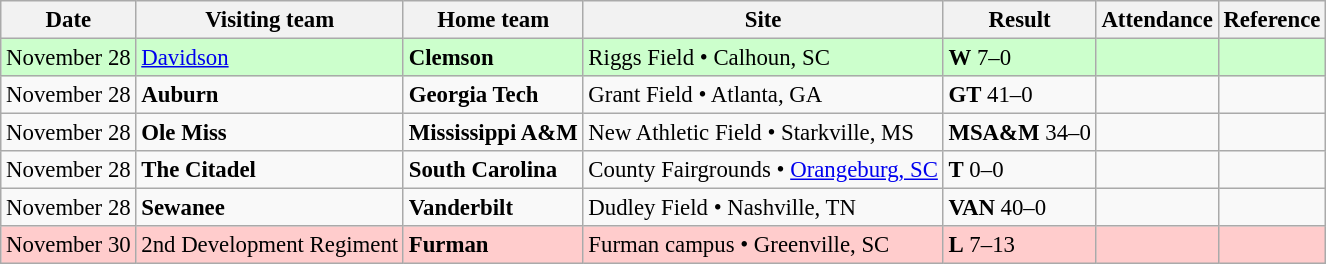<table class="wikitable" style="font-size:95%;">
<tr>
<th>Date</th>
<th>Visiting team</th>
<th>Home team</th>
<th>Site</th>
<th>Result</th>
<th>Attendance</th>
<th class="unsortable">Reference</th>
</tr>
<tr bgcolor=ccffcc>
<td>November 28</td>
<td><a href='#'>Davidson</a></td>
<td><strong>Clemson</strong></td>
<td>Riggs Field • Calhoun, SC</td>
<td><strong>W</strong> 7–0</td>
<td></td>
<td></td>
</tr>
<tr bgcolor=>
<td>November 28</td>
<td><strong>Auburn</strong></td>
<td><strong>Georgia Tech</strong></td>
<td>Grant Field • Atlanta, GA</td>
<td><strong>GT</strong> 41–0</td>
<td></td>
<td></td>
</tr>
<tr bgcolor=>
<td>November 28</td>
<td><strong>Ole Miss</strong></td>
<td><strong>Mississippi A&M</strong></td>
<td>New Athletic Field • Starkville, MS</td>
<td><strong>MSA&M</strong> 34–0</td>
<td></td>
<td></td>
</tr>
<tr bgcolor=>
<td>November 28</td>
<td><strong>The Citadel</strong></td>
<td><strong>South Carolina</strong></td>
<td>County Fairgrounds • <a href='#'>Orangeburg, SC</a></td>
<td><strong>T</strong> 0–0</td>
<td></td>
<td></td>
</tr>
<tr bgcolor=>
<td>November 28</td>
<td><strong>Sewanee</strong></td>
<td><strong>Vanderbilt</strong></td>
<td>Dudley Field • Nashville, TN</td>
<td><strong>VAN</strong> 40–0</td>
<td></td>
<td></td>
</tr>
<tr bgcolor=ffcccc>
<td>November 30</td>
<td>2nd Development Regiment</td>
<td><strong>Furman</strong></td>
<td>Furman campus • Greenville, SC</td>
<td><strong>L</strong> 7–13</td>
<td></td>
<td></td>
</tr>
</table>
